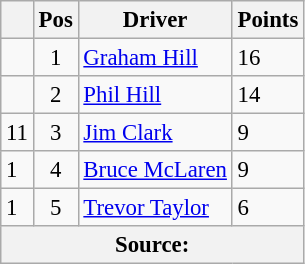<table class="wikitable" style="font-size: 95%;">
<tr>
<th></th>
<th>Pos</th>
<th>Driver</th>
<th>Points</th>
</tr>
<tr>
<td align="left"></td>
<td align="center">1</td>
<td> <a href='#'>Graham Hill</a></td>
<td align=left>16</td>
</tr>
<tr>
<td align="left"></td>
<td align="center">2</td>
<td> <a href='#'>Phil Hill</a></td>
<td align=left>14</td>
</tr>
<tr>
<td align="left"> 11</td>
<td align="center">3</td>
<td> <a href='#'>Jim Clark</a></td>
<td align=left>9</td>
</tr>
<tr>
<td align="left"> 1</td>
<td align="center">4</td>
<td> <a href='#'>Bruce McLaren</a></td>
<td align=left>9</td>
</tr>
<tr>
<td align="left"> 1</td>
<td align="center">5</td>
<td> <a href='#'>Trevor Taylor</a></td>
<td align=left>6</td>
</tr>
<tr>
<th colspan=4>Source: </th>
</tr>
</table>
